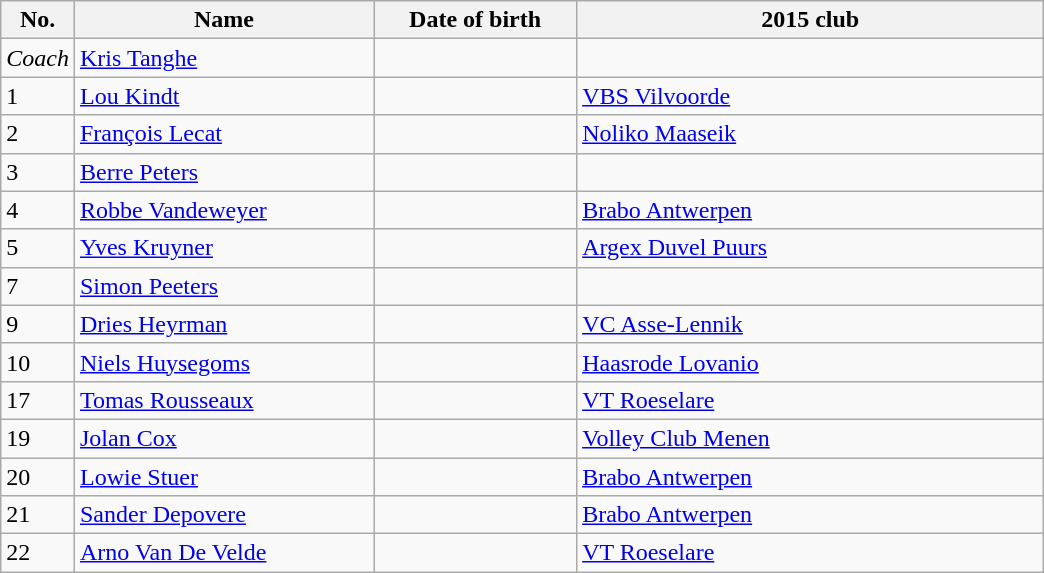<table class=wikitable sortable style=font-size:100%; text-align:center;>
<tr>
<th>No.</th>
<th style=width:12em>Name</th>
<th style=width:8em>Date of birth</th>
<th style=width:19em>2015 club</th>
</tr>
<tr>
<td><em>Coach</em></td>
<td><a href='#'>Kris Tanghe</a></td>
<td></td>
<td></td>
</tr>
<tr>
<td>1</td>
<td><a href='#'>Lou Kindt</a></td>
<td></td>
<td> <a href='#'>VBS Vilvoorde</a></td>
</tr>
<tr>
<td>2</td>
<td><a href='#'>François Lecat</a></td>
<td></td>
<td> <a href='#'>Noliko Maaseik</a></td>
</tr>
<tr>
<td>3</td>
<td><a href='#'>Berre Peters</a></td>
<td></td>
<td></td>
</tr>
<tr>
<td>4</td>
<td><a href='#'>Robbe Vandeweyer</a></td>
<td></td>
<td> <a href='#'>Brabo Antwerpen</a></td>
</tr>
<tr>
<td>5</td>
<td><a href='#'>Yves Kruyner</a></td>
<td></td>
<td> <a href='#'>Argex Duvel Puurs</a></td>
</tr>
<tr>
<td>7</td>
<td><a href='#'>Simon Peeters</a></td>
<td></td>
<td></td>
</tr>
<tr>
<td>9</td>
<td><a href='#'>Dries Heyrman</a></td>
<td></td>
<td> <a href='#'>VC Asse-Lennik</a></td>
</tr>
<tr>
<td>10</td>
<td><a href='#'>Niels Huysegoms</a></td>
<td></td>
<td> <a href='#'>Haasrode Lovanio</a></td>
</tr>
<tr>
<td>17</td>
<td><a href='#'>Tomas Rousseaux</a></td>
<td></td>
<td> <a href='#'>VT Roeselare</a></td>
</tr>
<tr>
<td>19</td>
<td><a href='#'>Jolan Cox</a></td>
<td></td>
<td> <a href='#'>Volley Club Menen</a></td>
</tr>
<tr>
<td>20</td>
<td><a href='#'>Lowie Stuer</a></td>
<td></td>
<td> <a href='#'>Brabo Antwerpen</a></td>
</tr>
<tr>
<td>21</td>
<td><a href='#'>Sander Depovere</a></td>
<td></td>
<td> <a href='#'>Brabo Antwerpen</a></td>
</tr>
<tr>
<td>22</td>
<td><a href='#'>Arno Van De Velde</a></td>
<td></td>
<td> <a href='#'>VT Roeselare</a></td>
</tr>
</table>
